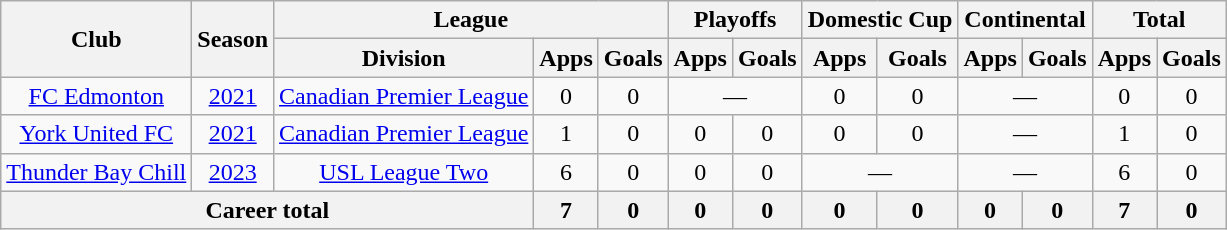<table class="wikitable" style="text-align: center">
<tr>
<th rowspan="2">Club</th>
<th rowspan="2">Season</th>
<th colspan="3">League</th>
<th colspan="2">Playoffs</th>
<th colspan="2">Domestic Cup</th>
<th colspan="2">Continental</th>
<th colspan="2">Total</th>
</tr>
<tr>
<th>Division</th>
<th>Apps</th>
<th>Goals</th>
<th>Apps</th>
<th>Goals</th>
<th>Apps</th>
<th>Goals</th>
<th>Apps</th>
<th>Goals</th>
<th>Apps</th>
<th>Goals</th>
</tr>
<tr>
<td><a href='#'>FC Edmonton</a></td>
<td><a href='#'>2021</a></td>
<td><a href='#'>Canadian Premier League</a></td>
<td>0</td>
<td>0</td>
<td colspan=2>—</td>
<td>0</td>
<td>0</td>
<td colspan="2">—</td>
<td>0</td>
<td>0</td>
</tr>
<tr>
<td><a href='#'>York United FC</a></td>
<td><a href='#'>2021</a></td>
<td><a href='#'>Canadian Premier League</a></td>
<td>1</td>
<td>0</td>
<td>0</td>
<td>0</td>
<td>0</td>
<td>0</td>
<td colspan="2">—</td>
<td>1</td>
<td>0</td>
</tr>
<tr>
<td><a href='#'>Thunder Bay Chill</a></td>
<td><a href='#'>2023</a></td>
<td><a href='#'>USL League Two</a></td>
<td>6</td>
<td>0</td>
<td>0</td>
<td>0</td>
<td colspan="2">—</td>
<td colspan="2">—</td>
<td>6</td>
<td>0</td>
</tr>
<tr>
<th colspan="3"><strong>Career total</strong></th>
<th>7</th>
<th>0</th>
<th>0</th>
<th>0</th>
<th>0</th>
<th>0</th>
<th>0</th>
<th>0</th>
<th>7</th>
<th>0</th>
</tr>
</table>
